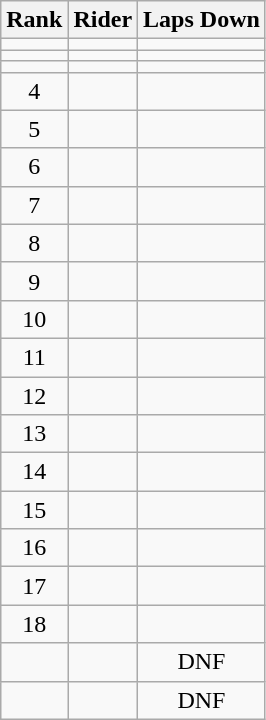<table class="wikitable" style="text-align:center">
<tr>
<th>Rank</th>
<th>Rider</th>
<th>Laps Down</th>
</tr>
<tr>
<td></td>
<td align=left></td>
<td></td>
</tr>
<tr>
<td></td>
<td align=left></td>
<td></td>
</tr>
<tr>
<td></td>
<td align=left></td>
<td></td>
</tr>
<tr>
<td>4</td>
<td align=left></td>
<td></td>
</tr>
<tr>
<td>5</td>
<td align=left></td>
<td></td>
</tr>
<tr>
<td>6</td>
<td align=left></td>
<td></td>
</tr>
<tr>
<td>7</td>
<td align=left></td>
<td></td>
</tr>
<tr>
<td>8</td>
<td align=left></td>
<td></td>
</tr>
<tr>
<td>9</td>
<td align=left></td>
<td></td>
</tr>
<tr>
<td>10</td>
<td align=left></td>
<td></td>
</tr>
<tr>
<td>11</td>
<td align=left></td>
<td></td>
</tr>
<tr>
<td>12</td>
<td align=left></td>
<td></td>
</tr>
<tr>
<td>13</td>
<td align=left></td>
<td></td>
</tr>
<tr>
<td>14</td>
<td align=left></td>
<td></td>
</tr>
<tr>
<td>15</td>
<td align=left></td>
<td></td>
</tr>
<tr>
<td>16</td>
<td align=left></td>
<td></td>
</tr>
<tr>
<td>17</td>
<td align=left></td>
<td></td>
</tr>
<tr>
<td>18</td>
<td align=left></td>
<td></td>
</tr>
<tr>
<td></td>
<td align=left></td>
<td>DNF</td>
</tr>
<tr>
<td></td>
<td align=left></td>
<td>DNF</td>
</tr>
</table>
